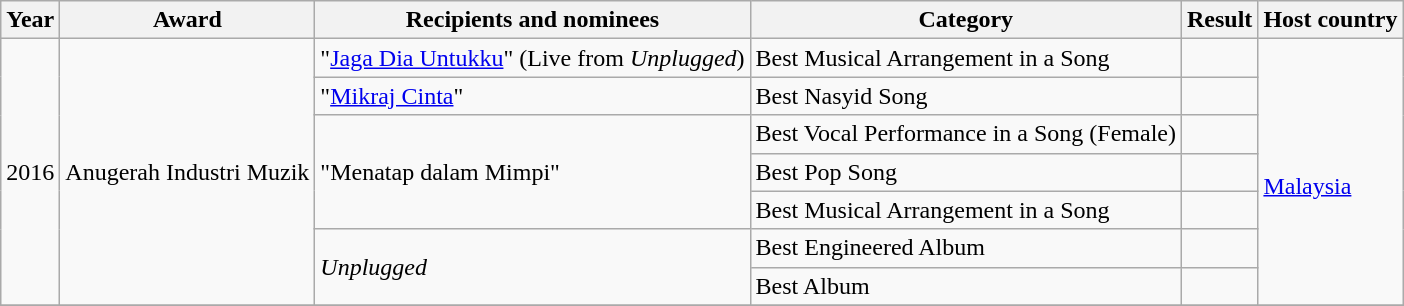<table class="wikitable">
<tr>
<th>Year</th>
<th>Award</th>
<th>Recipients and nominees</th>
<th>Category</th>
<th>Result</th>
<th>Host country</th>
</tr>
<tr>
<td rowspan="7">2016</td>
<td rowspan="7">Anugerah Industri Muzik</td>
<td rowspan="1">"<a href='#'>Jaga Dia Untukku</a>" (Live from <em>Unplugged</em>)</td>
<td rowspan="1">Best Musical Arrangement in a Song</td>
<td></td>
<td rowspan="7"> <br> <a href='#'>Malaysia</a></td>
</tr>
<tr>
<td rowspan="1">"<a href='#'>Mikraj Cinta</a>"</td>
<td rowspan="1">Best Nasyid Song</td>
<td></td>
</tr>
<tr>
<td rowspan="3">"Menatap dalam Mimpi"</td>
<td rowspan="1">Best Vocal Performance in a Song (Female)</td>
<td></td>
</tr>
<tr>
<td rowspan="1">Best Pop Song</td>
<td></td>
</tr>
<tr>
<td rowspan="1">Best Musical Arrangement in a Song</td>
<td></td>
</tr>
<tr>
<td rowspan="2"><em>Unplugged</em></td>
<td rowspan="1">Best Engineered Album</td>
<td></td>
</tr>
<tr>
<td rowspan="1">Best Album</td>
<td></td>
</tr>
<tr>
</tr>
</table>
